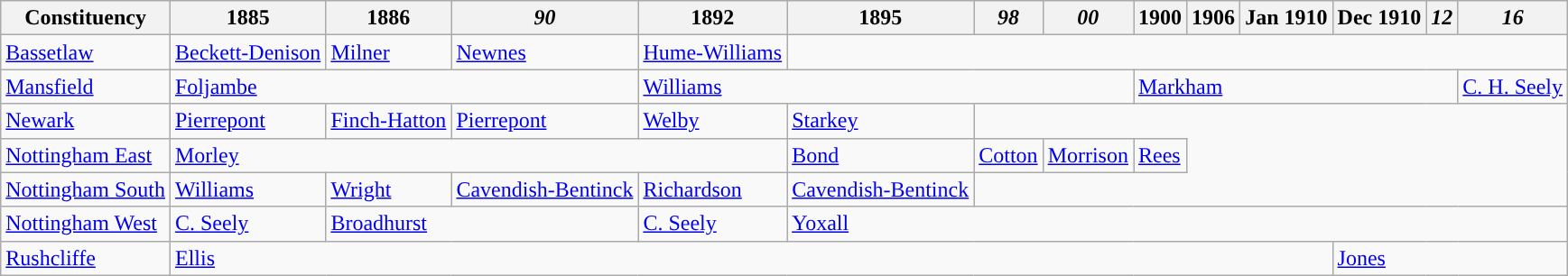<table class="wikitable">
<tr>
<th>Constituency</th>
<th>1885</th>
<th>1886</th>
<th><em>90</em></th>
<th>1892</th>
<th>1895</th>
<th><em>98</em></th>
<th><em>00</em></th>
<th>1900</th>
<th>1906</th>
<th>Jan 1910</th>
<th>Dec 1910</th>
<th><em>12</em></th>
<th><em>16</em></th>
</tr>
<tr>
<td><a href='#'>Bassetlaw</a></td>
<td><a href='#'>Beckett-Denison</a></td>
<td><a href='#'>Milner</a></td>
<td><a href='#'>Newnes</a></td>
<td><a href='#'>Hume-Williams</a></td>
</tr>
<tr>
<td><a href='#'>Mansfield</a></td>
<td colspan="3"><a href='#'>Foljambe</a></td>
<td colspan="4"><a href='#'>Williams</a></td>
<td colspan="5"><a href='#'>Markham</a></td>
<td><a href='#'>C. H. Seely</a></td>
</tr>
<tr>
<td><a href='#'>Newark</a></td>
<td><a href='#'>Pierrepont</a></td>
<td><a href='#'>Finch-Hatton</a></td>
<td><a href='#'>Pierrepont</a></td>
<td><a href='#'>Welby</a></td>
<td><a href='#'>Starkey</a></td>
</tr>
<tr>
<td><a href='#'>Nottingham East</a></td>
<td colspan="4"><a href='#'>Morley</a></td>
<td><a href='#'>Bond</a></td>
<td><a href='#'>Cotton</a></td>
<td><a href='#'>Morrison</a></td>
<td><a href='#'>Rees</a></td>
</tr>
<tr>
<td><a href='#'>Nottingham South</a></td>
<td><a href='#'>Williams</a></td>
<td><a href='#'>Wright</a></td>
<td><a href='#'>Cavendish-Bentinck</a></td>
<td><a href='#'>Richardson</a></td>
<td><a href='#'>Cavendish-Bentinck</a></td>
</tr>
<tr>
<td><a href='#'>Nottingham West</a></td>
<td><a href='#'>C. Seely</a></td>
<td colspan="2"><a href='#'>Broadhurst</a></td>
<td><a href='#'>C. Seely</a></td>
<td colspan="9"><a href='#'>Yoxall</a></td>
</tr>
<tr>
<td><a href='#'>Rushcliffe</a></td>
<td colspan="10"><a href='#'>Ellis</a></td>
<td colspan="3"><a href='#'>Jones</a></td>
</tr>
</table>
